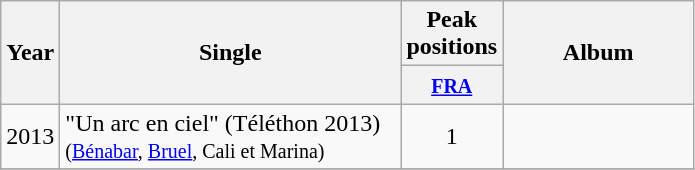<table class="wikitable">
<tr>
<th align="center" rowspan="2" width="10">Year</th>
<th align="center" rowspan="2" width="220">Single</th>
<th align="center" colspan="1" width="30">Peak positions</th>
<th align="center" rowspan="2" width="120">Album</th>
</tr>
<tr>
<th width="20"><small><a href='#'>FRA</a></small><br></th>
</tr>
<tr>
<td align="center" rowspan="1">2013</td>
<td>"Un arc en ciel" (Téléthon 2013) <br><small>(<a href='#'>Bénabar</a>, <a href='#'>Bruel</a>, Cali et Marina)</small></td>
<td align="center">1</td>
<td align="center"></td>
</tr>
<tr>
</tr>
</table>
